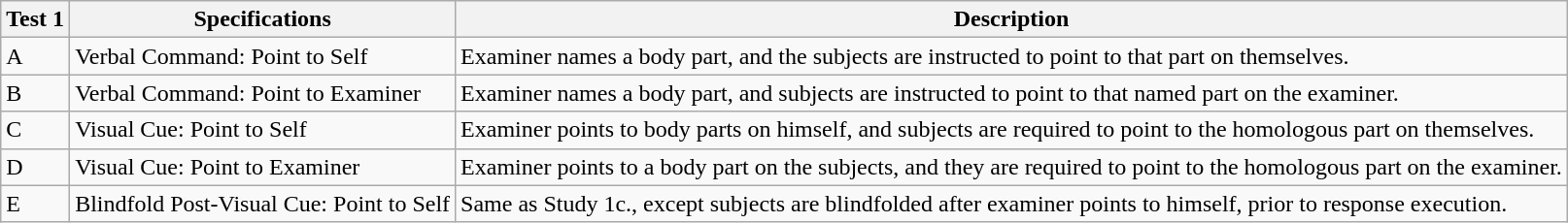<table class="wikitable">
<tr>
<th>Test 1</th>
<th>Specifications</th>
<th>Description</th>
</tr>
<tr>
<td>A</td>
<td>Verbal Command: Point to Self</td>
<td>Examiner names a body part, and the subjects are instructed to point to that part on themselves.</td>
</tr>
<tr>
<td>B</td>
<td>Verbal Command: Point to Examiner</td>
<td>Examiner names a body part, and subjects are instructed to point to that named part on the examiner.</td>
</tr>
<tr>
<td>C</td>
<td>Visual Cue: Point to Self</td>
<td>Examiner points to body parts on himself, and subjects are required to point to the homologous part on themselves.</td>
</tr>
<tr>
<td>D</td>
<td>Visual Cue: Point to Examiner</td>
<td>Examiner points to a body part on the subjects, and they are required to point to the homologous part on the examiner.</td>
</tr>
<tr>
<td>E</td>
<td>Blindfold Post-Visual Cue: Point to Self</td>
<td>Same as Study 1c., except subjects are blindfolded after examiner points to himself, prior to response execution.</td>
</tr>
</table>
